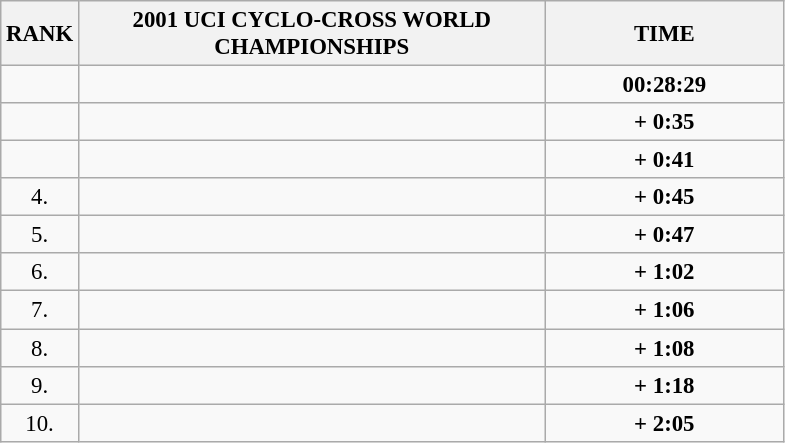<table class="wikitable" style="font-size:95%;">
<tr>
<th>RANK</th>
<th align="left" style="width: 20em">2001 UCI CYCLO-CROSS WORLD CHAMPIONSHIPS</th>
<th align="left" style="width: 10em">TIME</th>
</tr>
<tr>
<td align="center"></td>
<td></td>
<td align="center"><strong>00:28:29</strong></td>
</tr>
<tr>
<td align="center"></td>
<td></td>
<td align="center"><strong>+ 0:35</strong></td>
</tr>
<tr>
<td align="center"></td>
<td></td>
<td align="center"><strong>+ 0:41</strong></td>
</tr>
<tr>
<td align="center">4.</td>
<td></td>
<td align="center"><strong>+ 0:45</strong></td>
</tr>
<tr>
<td align="center">5.</td>
<td></td>
<td align="center"><strong>+ 0:47</strong></td>
</tr>
<tr>
<td align="center">6.</td>
<td></td>
<td align="center"><strong>+ 1:02</strong></td>
</tr>
<tr>
<td align="center">7.</td>
<td></td>
<td align="center"><strong>+ 1:06</strong></td>
</tr>
<tr>
<td align="center">8.</td>
<td></td>
<td align="center"><strong>+ 1:08</strong></td>
</tr>
<tr>
<td align="center">9.</td>
<td></td>
<td align="center"><strong>+ 1:18</strong></td>
</tr>
<tr>
<td align="center">10.</td>
<td></td>
<td align="center"><strong>+ 2:05</strong></td>
</tr>
</table>
